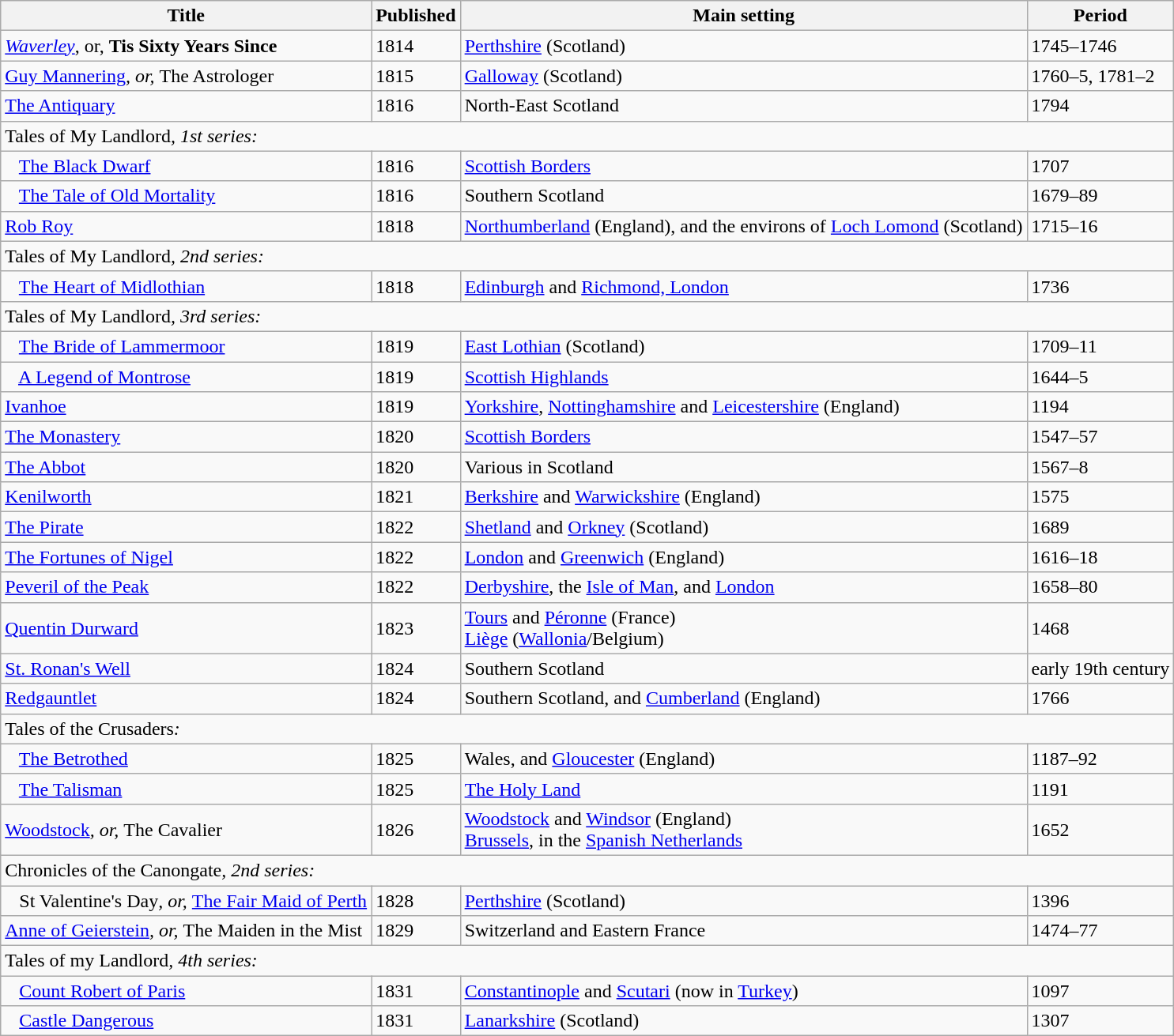<table class="wikitable sortable">
<tr>
<th>Title</th>
<th>Published</th>
<th>Main setting</th>
<th>Period</th>
</tr>
<tr>
<td><em><a href='#'>Waverley</a></em>, or, <strong>Tis Sixty Years Since<em></td>
<td>1814</td>
<td><a href='#'>Perthshire</a> (Scotland)</td>
<td>1745–1746</td>
</tr>
<tr>
<td></em><a href='#'>Guy Mannering</a><em>, or, </em>The Astrologer<em></td>
<td>1815</td>
<td><a href='#'>Galloway</a> (Scotland)</td>
<td>1760–5, 1781–2</td>
</tr>
<tr>
<td></em><a href='#'>The Antiquary</a><em></td>
<td>1816</td>
<td>North-East Scotland</td>
<td>1794</td>
</tr>
<tr>
<td colspan=4></em>Tales of My Landlord<em>, 1st series:</td>
</tr>
<tr>
<td>   </em><a href='#'>The Black Dwarf</a><em></td>
<td>1816</td>
<td><a href='#'>Scottish Borders</a></td>
<td>1707</td>
</tr>
<tr>
<td>   </em><a href='#'>The Tale of Old Mortality</a><em></td>
<td>1816</td>
<td>Southern Scotland</td>
<td>1679–89</td>
</tr>
<tr>
<td></em><a href='#'>Rob Roy</a><em></td>
<td>1818</td>
<td><a href='#'>Northumberland</a> (England), and the environs of <a href='#'>Loch Lomond</a> (Scotland)</td>
<td>1715–16</td>
</tr>
<tr>
<td colspan=4></em>Tales of My Landlord<em>, 2nd series:</td>
</tr>
<tr>
<td>   </em><a href='#'>The Heart of Midlothian</a><em></td>
<td>1818</td>
<td><a href='#'>Edinburgh</a> and <a href='#'>Richmond, London</a></td>
<td>1736</td>
</tr>
<tr>
<td colspan=4></em>Tales of My Landlord<em>, 3rd series:</td>
</tr>
<tr>
<td>   </em><a href='#'>The Bride of Lammermoor</a><em></td>
<td>1819</td>
<td><a href='#'>East Lothian</a> (Scotland)</td>
<td>1709–11</td>
</tr>
<tr>
<td>   </em><a href='#'>A Legend of Montrose</a><em></td>
<td>1819</td>
<td><a href='#'>Scottish Highlands</a></td>
<td>1644–5</td>
</tr>
<tr>
<td></em><a href='#'>Ivanhoe</a><em></td>
<td>1819</td>
<td><a href='#'>Yorkshire</a>, <a href='#'>Nottinghamshire</a> and <a href='#'>Leicestershire</a> (England)</td>
<td>1194</td>
</tr>
<tr>
<td></em><a href='#'>The Monastery</a><em></td>
<td>1820</td>
<td><a href='#'>Scottish Borders</a></td>
<td>1547–57</td>
</tr>
<tr>
<td></em><a href='#'>The Abbot</a><em></td>
<td>1820</td>
<td>Various in Scotland</td>
<td>1567–8</td>
</tr>
<tr>
<td></em><a href='#'>Kenilworth</a><em></td>
<td>1821</td>
<td><a href='#'>Berkshire</a> and <a href='#'>Warwickshire</a> (England)</td>
<td>1575</td>
</tr>
<tr>
<td></em><a href='#'>The Pirate</a><em></td>
<td>1822</td>
<td><a href='#'>Shetland</a> and <a href='#'>Orkney</a> (Scotland)</td>
<td>1689</td>
</tr>
<tr>
<td></em><a href='#'>The Fortunes of Nigel</a><em></td>
<td>1822</td>
<td><a href='#'>London</a> and <a href='#'>Greenwich</a> (England)</td>
<td>1616–18</td>
</tr>
<tr>
<td></em><a href='#'>Peveril of the Peak</a><em></td>
<td>1822</td>
<td><a href='#'>Derbyshire</a>, the <a href='#'>Isle of Man</a>, and <a href='#'>London</a></td>
<td>1658–80</td>
</tr>
<tr>
<td></em><a href='#'>Quentin Durward</a><em></td>
<td>1823</td>
<td><a href='#'>Tours</a> and <a href='#'>Péronne</a> (France)<br><a href='#'>Liège</a> (<a href='#'>Wallonia</a>/Belgium)</td>
<td>1468</td>
</tr>
<tr>
<td></em><a href='#'>St. Ronan's Well</a><em></td>
<td>1824</td>
<td>Southern Scotland</td>
<td>early 19th century</td>
</tr>
<tr>
<td></em><a href='#'>Redgauntlet</a><em></td>
<td>1824</td>
<td>Southern Scotland, and <a href='#'>Cumberland</a> (England)</td>
<td>1766</td>
</tr>
<tr>
<td colspan=4></em>Tales of the Crusaders<em>:</td>
</tr>
<tr>
<td>   </em><a href='#'>The Betrothed</a><em></td>
<td>1825</td>
<td>Wales, and <a href='#'>Gloucester</a> (England)</td>
<td>1187–92</td>
</tr>
<tr>
<td>   </em><a href='#'>The Talisman</a><em></td>
<td>1825</td>
<td><a href='#'>The Holy Land</a></td>
<td>1191</td>
</tr>
<tr>
<td></em><a href='#'>Woodstock</a><em>, or, </em>The Cavalier<em></td>
<td>1826</td>
<td><a href='#'>Woodstock</a> and <a href='#'>Windsor</a> (England)<br><a href='#'>Brussels</a>, in the <a href='#'>Spanish Netherlands</a></td>
<td>1652</td>
</tr>
<tr>
<td colspan=4></em>Chronicles of the Canongate<em>, 2nd series:</td>
</tr>
<tr>
<td>   </em>St Valentine's Day<em>, or, </em><a href='#'>The Fair Maid of Perth</a><em></td>
<td>1828</td>
<td><a href='#'>Perthshire</a> (Scotland)</td>
<td>1396</td>
</tr>
<tr>
<td></em><a href='#'>Anne of Geierstein</a><em>, or, </em>The Maiden in the Mist<em></td>
<td>1829</td>
<td>Switzerland and Eastern France</td>
<td>1474–77</td>
</tr>
<tr>
<td colspan=4></em>Tales of my Landlord<em>, 4th series:</td>
</tr>
<tr>
<td>   </em><a href='#'>Count Robert of Paris</a><em></td>
<td>1831</td>
<td><a href='#'>Constantinople</a> and <a href='#'>Scutari</a> (now in <a href='#'>Turkey</a>)</td>
<td>1097</td>
</tr>
<tr>
<td>   </em><a href='#'>Castle Dangerous</a><em></td>
<td>1831</td>
<td><a href='#'>Lanarkshire</a> (Scotland)</td>
<td>1307</td>
</tr>
</table>
